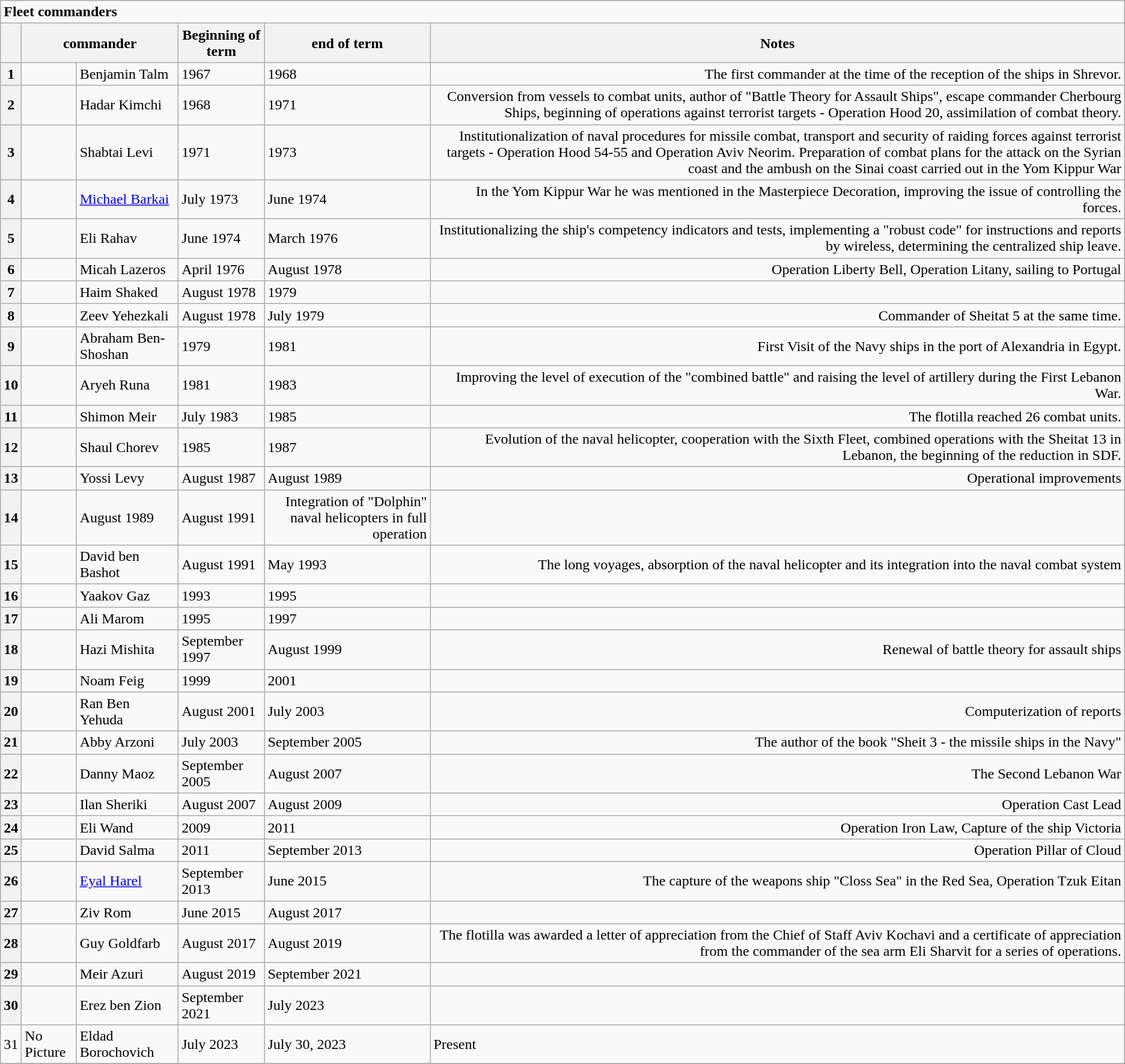<table border="1" align="center""| class="wikitable mw-collapsible mw-collapsed">
<tr>
<td colspan="6"><strong>Fleet commanders</strong></td>
</tr>
<tr>
<th></th>
<th colspan="2">commander</th>
<th>Beginning of term</th>
<th>end of term</th>
<th>Notes</th>
</tr>
<tr>
<th>1</th>
<td></td>
<td>Benjamin Talm</td>
<td>1967</td>
<td>1968</td>
<td style="text-align: right;">The first commander at the time of the reception of the ships in Shrevor.</td>
</tr>
<tr>
<th>2</th>
<td></td>
<td>Hadar Kimchi</td>
<td>1968</td>
<td>1971</td>
<td style="text-align: right;">Conversion from vessels to combat units, author of "Battle Theory for Assault Ships", escape commander Cherbourg Ships, beginning of operations against terrorist targets - Operation Hood 20, assimilation of combat theory.</td>
</tr>
<tr>
<th>3</th>
<td></td>
<td>Shabtai Levi</td>
<td>1971</td>
<td>1973</td>
<td style="text-align: right;">Institutionalization of naval procedures for missile combat, transport and security of raiding forces against terrorist targets - Operation Hood 54-55 and Operation Aviv Neorim. Preparation of combat plans for the attack on the Syrian coast and the ambush on the Sinai coast carried out in the Yom Kippur War</td>
</tr>
<tr>
<th>4</th>
<td></td>
<td><a href='#'>Michael Barkai</a></td>
<td>July 1973</td>
<td>June 1974</td>
<td style="text-align: right;">In the Yom Kippur War he was mentioned in the Masterpiece Decoration, improving the issue of controlling the forces.</td>
</tr>
<tr>
<th>5</th>
<td></td>
<td>Eli Rahav</td>
<td>June 1974</td>
<td>March 1976</td>
<td style="text-align: right;">Institutionalizing the ship's competency indicators and tests, implementing a "robust code" for instructions and reports by wireless, determining the centralized ship leave.</td>
</tr>
<tr>
<th>6</th>
<td></td>
<td>Micah Lazeros</td>
<td>April 1976</td>
<td>August 1978</td>
<td style="text-align: right;">Operation Liberty Bell, Operation Litany, sailing to Portugal</td>
</tr>
<tr>
<th>7</th>
<td></td>
<td>Haim Shaked</td>
<td>August 1978</td>
<td>1979</td>
<td style="text-align: right;"></td>
</tr>
<tr>
<th>8</th>
<td></td>
<td>Zeev Yehezkali</td>
<td>August 1978</td>
<td>July 1979</td>
<td style="text-align: right;">Commander of Sheitat 5 at the same time.</td>
</tr>
<tr>
<th>9</th>
<td></td>
<td>Abraham Ben-Shoshan</td>
<td>1979</td>
<td>1981</td>
<td style="text-align: right;">First Visit of the Navy ships in the port of Alexandria in Egypt.</td>
</tr>
<tr>
<th>10</th>
<td></td>
<td>Aryeh Runa</td>
<td>1981</td>
<td>1983</td>
<td style="text-align: right;">Improving the level of execution of the "combined battle" and raising the level of artillery during the First Lebanon War.</td>
</tr>
<tr>
<th>11</th>
<td></td>
<td>Shimon Meir</td>
<td>July 1983</td>
<td>1985</td>
<td style="text-align: right;">The flotilla reached 26 combat units.</td>
</tr>
<tr>
<th>12</th>
<td></td>
<td>Shaul Chorev</td>
<td>1985</td>
<td>1987</td>
<td style="text-align: right;">Evolution of the naval helicopter, cooperation with the Sixth Fleet, combined operations with the Sheitat 13 in Lebanon, the beginning of the reduction in SDF.</td>
</tr>
<tr>
<th>13</th>
<td></td>
<td>Yossi Levy</td>
<td>August 1987</td>
<td>August 1989</td>
<td style="text-align: right;">Operational improvements</td>
</tr>
<tr>
<th>14</th>
<td></td>
<td Roni Icher>August 1989</td>
<td>August 1991</td>
<td style="text-align: right;">Integration of "Dolphin" naval helicopters in full operation</td>
</tr>
<tr>
<th>15</th>
<td></td>
<td>David ben Bashot</td>
<td>August 1991</td>
<td>May 1993</td>
<td style="text-align: right;">The long voyages, absorption of the naval helicopter and its integration into the naval combat system</td>
</tr>
<tr>
<th>16</th>
<td></td>
<td>Yaakov Gaz</td>
<td>1993</td>
<td>1995</td>
<td style="text-align: right;"></td>
</tr>
<tr>
<th>17</th>
<td></td>
<td>Ali Marom</td>
<td>1995</td>
<td>1997</td>
<td style="text-align: right;"></td>
</tr>
<tr>
<th>18</th>
<td></td>
<td>Hazi Mishita</td>
<td>September 1997</td>
<td>August 1999</td>
<td style="text-align: right;">Renewal of battle theory for assault ships</td>
</tr>
<tr>
<th>19</th>
<td></td>
<td>Noam Feig</td>
<td>1999</td>
<td>2001</td>
<td style="text-align: right;"></td>
</tr>
<tr>
<th>20</th>
<td></td>
<td>Ran Ben Yehuda</td>
<td>August 2001</td>
<td>July 2003</td>
<td style="text-align: right;">Computerization of reports</td>
</tr>
<tr>
<th>21</th>
<td></td>
<td>Abby Arzoni</td>
<td>July 2003</td>
<td>September 2005</td>
<td style="text-align: right;">The author of the book "Sheit 3 - the missile ships in the Navy"</td>
</tr>
<tr>
<th>22</th>
<td></td>
<td>Danny Maoz</td>
<td>September 2005</td>
<td>August 2007</td>
<td style="text-align: right;">The Second Lebanon War</td>
</tr>
<tr>
<th>23</th>
<td></td>
<td>Ilan Sheriki</td>
<td>August 2007</td>
<td>August 2009</td>
<td style="text-align: right;">Operation Cast Lead</td>
</tr>
<tr>
<th>24</th>
<td></td>
<td>Eli Wand</td>
<td>2009</td>
<td>2011</td>
<td style="text-align: right;">Operation Iron Law, Capture of the ship Victoria</td>
</tr>
<tr>
<th>25</th>
<td></td>
<td>David Salma</td>
<td>2011</td>
<td>September 2013</td>
<td style="text-align: right;">Operation Pillar of Cloud</td>
</tr>
<tr>
<th>26</th>
<td></td>
<td><a href='#'>Eyal Harel</a></td>
<td>September 2013</td>
<td>June 2015</td>
<td style="text-align: right;">The capture of the weapons ship "Closs Sea" in the Red Sea, Operation Tzuk Eitan</td>
</tr>
<tr>
<th>27</th>
<td></td>
<td>Ziv Rom</td>
<td>June 2015</td>
<td>August 2017</td>
<td style="text-align: right;"></td>
</tr>
<tr>
<th>28</th>
<td></td>
<td>Guy Goldfarb</td>
<td>August 2017</td>
<td>August 2019</td>
<td style="text-align: right;">The flotilla was awarded a letter of appreciation from the Chief of Staff Aviv Kochavi and a certificate of appreciation from the commander of the sea arm Eli Sharvit for a series of operations.</td>
</tr>
<tr>
<th>29</th>
<td></td>
<td>Meir Azuri</td>
<td>August 2019</td>
<td>September 2021</td>
<td style="text-align: right;"></td>
</tr>
<tr>
<th>30</th>
<td></td>
<td>Erez ben Zion</td>
<td>September 2021</td>
<td>July 2023</td>
<td></td>
</tr>
<tr>
<td>31</td>
<td>No Picture</td>
<td>Eldad Borochovich</td>
<td>July 2023</td>
<td>July 30, 2023</td>
<td>Present</td>
</tr>
<tr>
</tr>
</table>
